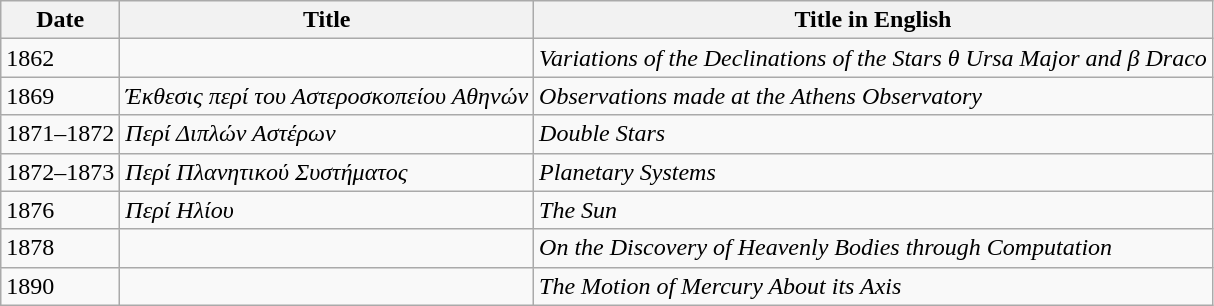<table class="wikitable">
<tr>
<th>Date</th>
<th>Title</th>
<th>Title in English</th>
</tr>
<tr>
<td>1862</td>
<td></td>
<td><em>Variations of the Declinations of the Stars θ Ursa Major and β Draco</em></td>
</tr>
<tr>
<td>1869</td>
<td><em>Έκθεσις περί του Αστεροσκοπείου Αθηνών</em></td>
<td><em>Observations made at the Athens Observatory</em></td>
</tr>
<tr>
<td>1871–1872</td>
<td><em>Περί Διπλών Αστέρων</em></td>
<td><em>Double Stars</em></td>
</tr>
<tr>
<td>1872–1873</td>
<td><em>Περί Πλανητικού Συστήματος</em></td>
<td><em>Planetary Systems</em></td>
</tr>
<tr>
<td>1876</td>
<td><em>Περί Ηλίου</em></td>
<td><em>The Sun</em></td>
</tr>
<tr>
<td>1878</td>
<td></td>
<td><em>On the Discovery of Heavenly Bodies through Computation</em></td>
</tr>
<tr>
<td>1890</td>
<td></td>
<td><em>The Motion of Mercury About its Axis </em></td>
</tr>
</table>
